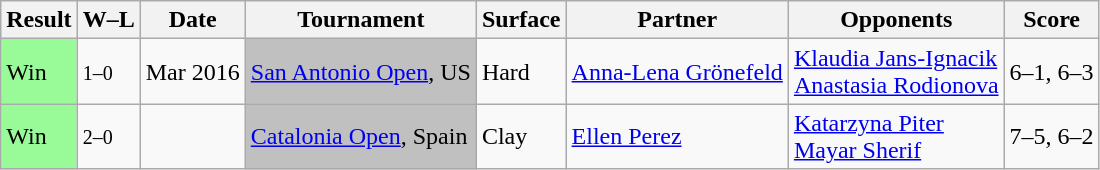<table class="sortable wikitable">
<tr>
<th>Result</th>
<th class="unsortable">W–L</th>
<th>Date</th>
<th>Tournament</th>
<th>Surface</th>
<th>Partner</th>
<th>Opponents</th>
<th class="unsortable">Score</th>
</tr>
<tr>
<td style="background:#98fb98;">Win</td>
<td><small>1–0</small></td>
<td>Mar 2016</td>
<td bgcolor=silver><a href='#'>San Antonio Open</a>, US</td>
<td>Hard</td>
<td> <a href='#'>Anna-Lena Grönefeld</a></td>
<td> <a href='#'>Klaudia Jans-Ignacik</a> <br>  <a href='#'>Anastasia Rodionova</a></td>
<td>6–1, 6–3</td>
</tr>
<tr>
<td style="background:#98fb98;">Win</td>
<td><small>2–0</small></td>
<td><a href='#'></a></td>
<td bgcolor=silver><a href='#'>Catalonia Open</a>, Spain</td>
<td>Clay</td>
<td> <a href='#'>Ellen Perez</a></td>
<td> <a href='#'>Katarzyna Piter</a> <br>  <a href='#'>Mayar Sherif</a></td>
<td>7–5, 6–2</td>
</tr>
</table>
